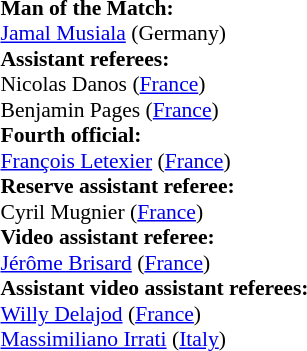<table style="width:50%;font-size:90%">
<tr>
<td><br><strong>Man of the Match:</strong>
<br><a href='#'>Jamal Musiala</a> (Germany)<br><strong>Assistant referees:</strong>
<br>Nicolas Danos (<a href='#'>France</a>)
<br>Benjamin Pages (<a href='#'>France</a>)
<br><strong>Fourth official:</strong>
<br><a href='#'>François Letexier</a> (<a href='#'>France</a>)
<br><strong>Reserve assistant referee:</strong>
<br>Cyril Mugnier (<a href='#'>France</a>)
<br><strong>Video assistant referee:</strong>
<br><a href='#'>Jérôme Brisard</a> (<a href='#'>France</a>)
<br><strong>Assistant video assistant referees:</strong>
<br><a href='#'>Willy Delajod</a> (<a href='#'>France</a>)
<br><a href='#'>Massimiliano Irrati</a> (<a href='#'>Italy</a>)</td>
</tr>
</table>
